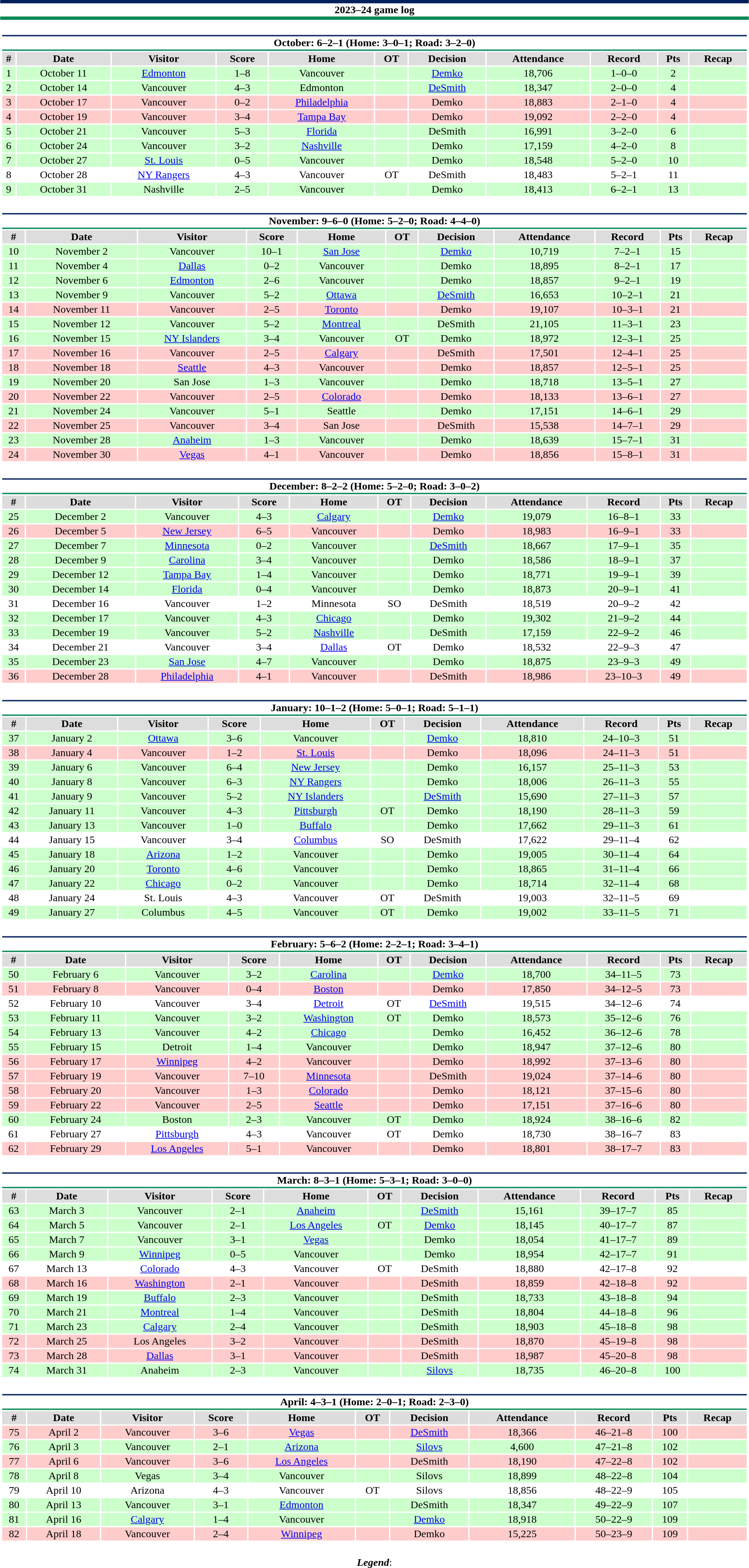<table class="toccolours" style="width:90%; clear:both; margin:1.5em auto; text-align:center;">
<tr>
<th colspan="11" style="background:#FFFFFF; border-top:#001F5B 5px solid; border-bottom:#008852 5px solid;">2023–24 game log</th>
</tr>
<tr>
<td colspan="11"><br><table class="toccolours collapsible collapsed" style="width:100%;">
<tr>
<th colspan="11" style="background:#FFFFFF; border-top:#001F5B 2px solid; border-bottom:#008852 2px solid;">October: 6–2–1 (Home: 3–0–1; Road: 3–2–0)</th>
</tr>
<tr style="background:#ddd;">
<th>#</th>
<th>Date</th>
<th>Visitor</th>
<th>Score</th>
<th>Home</th>
<th>OT</th>
<th>Decision</th>
<th>Attendance</th>
<th>Record</th>
<th>Pts</th>
<th>Recap</th>
</tr>
<tr style="background:#cfc;">
<td>1</td>
<td>October 11</td>
<td><a href='#'>Edmonton</a></td>
<td>1–8</td>
<td>Vancouver</td>
<td></td>
<td><a href='#'>Demko</a></td>
<td>18,706</td>
<td>1–0–0</td>
<td>2</td>
<td></td>
</tr>
<tr style="background:#cfc;">
<td>2</td>
<td>October 14</td>
<td>Vancouver</td>
<td>4–3</td>
<td>Edmonton</td>
<td></td>
<td><a href='#'>DeSmith</a></td>
<td>18,347</td>
<td>2–0–0</td>
<td>4</td>
<td></td>
</tr>
<tr style="background:#fcc;">
<td>3</td>
<td>October 17</td>
<td>Vancouver</td>
<td>0–2</td>
<td><a href='#'>Philadelphia</a></td>
<td></td>
<td>Demko</td>
<td>18,883</td>
<td>2–1–0</td>
<td>4</td>
<td></td>
</tr>
<tr style="background:#fcc;">
<td>4</td>
<td>October 19</td>
<td>Vancouver</td>
<td>3–4</td>
<td><a href='#'>Tampa Bay</a></td>
<td></td>
<td>Demko</td>
<td>19,092</td>
<td>2–2–0</td>
<td>4</td>
<td></td>
</tr>
<tr style="background:#cfc;">
<td>5</td>
<td>October 21</td>
<td>Vancouver</td>
<td>5–3</td>
<td><a href='#'>Florida</a></td>
<td></td>
<td>DeSmith</td>
<td>16,991</td>
<td>3–2–0</td>
<td>6</td>
<td></td>
</tr>
<tr style="background:#cfc;">
<td>6</td>
<td>October 24</td>
<td>Vancouver</td>
<td>3–2</td>
<td><a href='#'>Nashville</a></td>
<td></td>
<td>Demko</td>
<td>17,159</td>
<td>4–2–0</td>
<td>8</td>
<td></td>
</tr>
<tr style="background:#cfc;">
<td>7</td>
<td>October 27</td>
<td><a href='#'>St. Louis</a></td>
<td>0–5</td>
<td>Vancouver</td>
<td></td>
<td>Demko</td>
<td>18,548</td>
<td>5–2–0</td>
<td>10</td>
<td></td>
</tr>
<tr style="background:#fff;">
<td>8</td>
<td>October 28</td>
<td><a href='#'>NY Rangers</a></td>
<td>4–3</td>
<td>Vancouver</td>
<td>OT</td>
<td>DeSmith</td>
<td>18,483</td>
<td>5–2–1</td>
<td>11</td>
<td></td>
</tr>
<tr style="background:#cfc;">
<td>9</td>
<td>October 31</td>
<td>Nashville</td>
<td>2–5</td>
<td>Vancouver</td>
<td></td>
<td>Demko</td>
<td>18,413</td>
<td>6–2–1</td>
<td>13</td>
<td></td>
</tr>
</table>
</td>
</tr>
<tr>
<td colspan="11"><br><table class="toccolours collapsible collapsed" style="width:100%;">
<tr>
<th colspan="11" style="background:#FFFFFF; border-top:#001F5B 2px solid; border-bottom:#008852 2px solid;">November: 9–6–0 (Home: 5–2–0; Road: 4–4–0)</th>
</tr>
<tr style="background:#ddd;">
<th>#</th>
<th>Date</th>
<th>Visitor</th>
<th>Score</th>
<th>Home</th>
<th>OT</th>
<th>Decision</th>
<th>Attendance</th>
<th>Record</th>
<th>Pts</th>
<th>Recap</th>
</tr>
<tr style="background:#cfc;">
<td>10</td>
<td>November 2</td>
<td>Vancouver</td>
<td>10–1</td>
<td><a href='#'>San Jose</a></td>
<td></td>
<td><a href='#'>Demko</a></td>
<td>10,719</td>
<td>7–2–1</td>
<td>15</td>
<td></td>
</tr>
<tr style="background:#cfc;">
<td>11</td>
<td>November 4</td>
<td><a href='#'>Dallas</a></td>
<td>0–2</td>
<td>Vancouver</td>
<td></td>
<td>Demko</td>
<td>18,895</td>
<td>8–2–1</td>
<td>17</td>
<td></td>
</tr>
<tr style="background:#cfc;">
<td>12</td>
<td>November 6</td>
<td><a href='#'>Edmonton</a></td>
<td>2–6</td>
<td>Vancouver</td>
<td></td>
<td>Demko</td>
<td>18,857</td>
<td>9–2–1</td>
<td>19</td>
<td></td>
</tr>
<tr style="background:#cfc;">
<td>13</td>
<td>November 9</td>
<td>Vancouver</td>
<td>5–2</td>
<td><a href='#'>Ottawa</a></td>
<td></td>
<td><a href='#'>DeSmith</a></td>
<td>16,653</td>
<td>10–2–1</td>
<td>21</td>
<td></td>
</tr>
<tr style="background:#fcc;">
<td>14</td>
<td>November 11</td>
<td>Vancouver</td>
<td>2–5</td>
<td><a href='#'>Toronto</a></td>
<td></td>
<td>Demko</td>
<td>19,107</td>
<td>10–3–1</td>
<td>21</td>
<td></td>
</tr>
<tr style="background:#cfc;">
<td>15</td>
<td>November 12</td>
<td>Vancouver</td>
<td>5–2</td>
<td><a href='#'>Montreal</a></td>
<td></td>
<td>DeSmith</td>
<td>21,105</td>
<td>11–3–1</td>
<td>23</td>
<td></td>
</tr>
<tr style="background:#cfc;">
<td>16</td>
<td>November 15</td>
<td><a href='#'>NY Islanders</a></td>
<td>3–4</td>
<td>Vancouver</td>
<td>OT</td>
<td>Demko</td>
<td>18,972</td>
<td>12–3–1</td>
<td>25</td>
<td></td>
</tr>
<tr style="background:#fcc;">
<td>17</td>
<td>November 16</td>
<td>Vancouver</td>
<td>2–5</td>
<td><a href='#'>Calgary</a></td>
<td></td>
<td>DeSmith</td>
<td>17,501</td>
<td>12–4–1</td>
<td>25</td>
<td></td>
</tr>
<tr style="background:#fcc;">
<td>18</td>
<td>November 18</td>
<td><a href='#'>Seattle</a></td>
<td>4–3</td>
<td>Vancouver</td>
<td></td>
<td>Demko</td>
<td>18,857</td>
<td>12–5–1</td>
<td>25</td>
<td></td>
</tr>
<tr style="background:#cfc;">
<td>19</td>
<td>November 20</td>
<td>San Jose</td>
<td>1–3</td>
<td>Vancouver</td>
<td></td>
<td>Demko</td>
<td>18,718</td>
<td>13–5–1</td>
<td>27</td>
<td></td>
</tr>
<tr style="background:#fcc;">
<td>20</td>
<td>November 22</td>
<td>Vancouver</td>
<td>2–5</td>
<td><a href='#'>Colorado</a></td>
<td></td>
<td>Demko</td>
<td>18,133</td>
<td>13–6–1</td>
<td>27</td>
<td></td>
</tr>
<tr style="background:#cfc;">
<td>21</td>
<td>November 24</td>
<td>Vancouver</td>
<td>5–1</td>
<td>Seattle</td>
<td></td>
<td>Demko</td>
<td>17,151</td>
<td>14–6–1</td>
<td>29</td>
<td></td>
</tr>
<tr style="background:#fcc;">
<td>22</td>
<td>November 25</td>
<td>Vancouver</td>
<td>3–4</td>
<td>San Jose</td>
<td></td>
<td>DeSmith</td>
<td>15,538</td>
<td>14–7–1</td>
<td>29</td>
<td></td>
</tr>
<tr style="background:#cfc;">
<td>23</td>
<td>November 28</td>
<td><a href='#'>Anaheim</a></td>
<td>1–3</td>
<td>Vancouver</td>
<td></td>
<td>Demko</td>
<td>18,639</td>
<td>15–7–1</td>
<td>31</td>
<td></td>
</tr>
<tr style="background:#fcc;">
<td>24</td>
<td>November 30</td>
<td><a href='#'>Vegas</a></td>
<td>4–1</td>
<td>Vancouver</td>
<td></td>
<td>Demko</td>
<td>18,856</td>
<td>15–8–1</td>
<td>31</td>
<td></td>
</tr>
</table>
</td>
</tr>
<tr>
<td colspan="11"><br><table class="toccolours collapsible collapsed" style="width:100%;">
<tr>
<th colspan="11" style="background:#FFFFFF; border-top:#001F5B 2px solid; border-bottom:#008852 2px solid;">December: 8–2–2 (Home: 5–2–0; Road: 3–0–2)</th>
</tr>
<tr style="background:#ddd;">
<th>#</th>
<th>Date</th>
<th>Visitor</th>
<th>Score</th>
<th>Home</th>
<th>OT</th>
<th>Decision</th>
<th>Attendance</th>
<th>Record</th>
<th>Pts</th>
<th>Recap</th>
</tr>
<tr style="background:#cfc;">
<td>25</td>
<td>December 2</td>
<td>Vancouver</td>
<td>4–3</td>
<td><a href='#'>Calgary</a></td>
<td></td>
<td><a href='#'>Demko</a></td>
<td>19,079</td>
<td>16–8–1</td>
<td>33</td>
<td></td>
</tr>
<tr style="background:#fcc;">
<td>26</td>
<td>December 5</td>
<td><a href='#'>New Jersey</a></td>
<td>6–5</td>
<td>Vancouver</td>
<td></td>
<td>Demko</td>
<td>18,983</td>
<td>16–9–1</td>
<td>33</td>
<td></td>
</tr>
<tr style="background:#cfc;">
<td>27</td>
<td>December 7</td>
<td><a href='#'>Minnesota</a></td>
<td>0–2</td>
<td>Vancouver</td>
<td></td>
<td><a href='#'>DeSmith</a></td>
<td>18,667</td>
<td>17–9–1</td>
<td>35</td>
<td></td>
</tr>
<tr style="background:#cfc;">
<td>28</td>
<td>December 9</td>
<td><a href='#'>Carolina</a></td>
<td>3–4</td>
<td>Vancouver</td>
<td></td>
<td>Demko</td>
<td>18,586</td>
<td>18–9–1</td>
<td>37</td>
<td></td>
</tr>
<tr style="background:#cfc;">
<td>29</td>
<td>December 12</td>
<td><a href='#'>Tampa Bay</a></td>
<td>1–4</td>
<td>Vancouver</td>
<td></td>
<td>Demko</td>
<td>18,771</td>
<td>19–9–1</td>
<td>39</td>
<td></td>
</tr>
<tr style="background:#cfc;">
<td>30</td>
<td>December 14</td>
<td><a href='#'>Florida</a></td>
<td>0–4</td>
<td>Vancouver</td>
<td></td>
<td>Demko</td>
<td>18,873</td>
<td>20–9–1</td>
<td>41</td>
<td></td>
</tr>
<tr style="background:#fff;">
<td>31</td>
<td>December 16</td>
<td>Vancouver</td>
<td>1–2</td>
<td>Minnesota</td>
<td>SO</td>
<td>DeSmith</td>
<td>18,519</td>
<td>20–9–2</td>
<td>42</td>
<td></td>
</tr>
<tr style="background:#cfc;">
<td>32</td>
<td>December 17</td>
<td>Vancouver</td>
<td>4–3</td>
<td><a href='#'>Chicago</a></td>
<td></td>
<td>Demko</td>
<td>19,302</td>
<td>21–9–2</td>
<td>44</td>
<td></td>
</tr>
<tr style="background:#cfc;">
<td>33</td>
<td>December 19</td>
<td>Vancouver</td>
<td>5–2</td>
<td><a href='#'>Nashville</a></td>
<td></td>
<td>DeSmith</td>
<td>17,159</td>
<td>22–9–2</td>
<td>46</td>
<td></td>
</tr>
<tr style="background:#fff;">
<td>34</td>
<td>December 21</td>
<td>Vancouver</td>
<td>3–4</td>
<td><a href='#'>Dallas</a></td>
<td>OT</td>
<td>Demko</td>
<td>18,532</td>
<td>22–9–3</td>
<td>47</td>
<td></td>
</tr>
<tr style="background:#cfc;">
<td>35</td>
<td>December 23</td>
<td><a href='#'>San Jose</a></td>
<td>4–7</td>
<td>Vancouver</td>
<td></td>
<td>Demko</td>
<td>18,875</td>
<td>23–9–3</td>
<td>49</td>
<td></td>
</tr>
<tr style="background:#fcc;">
<td>36</td>
<td>December 28</td>
<td><a href='#'>Philadelphia</a></td>
<td>4–1</td>
<td>Vancouver</td>
<td></td>
<td>DeSmith</td>
<td>18,986</td>
<td>23–10–3</td>
<td>49</td>
<td></td>
</tr>
</table>
</td>
</tr>
<tr>
<td colspan="11"><br><table class="toccolours collapsible collapsed" style="width:100%;">
<tr>
<th colspan="11" style="background:#FFFFFF; border-top:#001F5B 2px solid; border-bottom:#008852 2px solid;">January: 10–1–2 (Home: 5–0–1; Road: 5–1–1)</th>
</tr>
<tr style="background:#ddd;">
<th>#</th>
<th>Date</th>
<th>Visitor</th>
<th>Score</th>
<th>Home</th>
<th>OT</th>
<th>Decision</th>
<th>Attendance</th>
<th>Record</th>
<th>Pts</th>
<th>Recap</th>
</tr>
<tr style="background:#cfc;">
<td>37</td>
<td>January 2</td>
<td><a href='#'>Ottawa</a></td>
<td>3–6</td>
<td>Vancouver</td>
<td></td>
<td><a href='#'>Demko</a></td>
<td>18,810</td>
<td>24–10–3</td>
<td>51</td>
<td></td>
</tr>
<tr style="background:#fcc;">
<td>38</td>
<td>January 4</td>
<td>Vancouver</td>
<td>1–2</td>
<td><a href='#'>St. Louis</a></td>
<td></td>
<td>Demko</td>
<td>18,096</td>
<td>24–11–3</td>
<td>51</td>
<td></td>
</tr>
<tr style="background:#cfc;">
<td>39</td>
<td>January 6</td>
<td>Vancouver</td>
<td>6–4</td>
<td><a href='#'>New Jersey</a></td>
<td></td>
<td>Demko</td>
<td>16,157</td>
<td>25–11–3</td>
<td>53</td>
<td></td>
</tr>
<tr style="background:#cfc;">
<td>40</td>
<td>January 8</td>
<td>Vancouver</td>
<td>6–3</td>
<td><a href='#'>NY Rangers</a></td>
<td></td>
<td>Demko</td>
<td>18,006</td>
<td>26–11–3</td>
<td>55</td>
<td></td>
</tr>
<tr style="background:#cfc;">
<td>41</td>
<td>January 9</td>
<td>Vancouver</td>
<td>5–2</td>
<td><a href='#'>NY Islanders</a></td>
<td></td>
<td><a href='#'>DeSmith</a></td>
<td>15,690</td>
<td>27–11–3</td>
<td>57</td>
<td></td>
</tr>
<tr style="background:#cfc;">
<td>42</td>
<td>January 11</td>
<td>Vancouver</td>
<td>4–3</td>
<td><a href='#'>Pittsburgh</a></td>
<td>OT</td>
<td>Demko</td>
<td>18,190</td>
<td>28–11–3</td>
<td>59</td>
<td></td>
</tr>
<tr style="background:#cfc;">
<td>43</td>
<td>January 13</td>
<td>Vancouver</td>
<td>1–0</td>
<td><a href='#'>Buffalo</a></td>
<td></td>
<td>Demko</td>
<td>17,662</td>
<td>29–11–3</td>
<td>61</td>
<td></td>
</tr>
<tr style="background:#fff;">
<td>44</td>
<td>January 15</td>
<td>Vancouver</td>
<td>3–4</td>
<td><a href='#'>Columbus</a></td>
<td>SO</td>
<td>DeSmith</td>
<td>17,622</td>
<td>29–11–4</td>
<td>62</td>
<td></td>
</tr>
<tr style="background:#cfc;">
<td>45</td>
<td>January 18</td>
<td><a href='#'>Arizona</a></td>
<td>1–2</td>
<td>Vancouver</td>
<td></td>
<td>Demko</td>
<td>19,005</td>
<td>30–11–4</td>
<td>64</td>
<td></td>
</tr>
<tr style="background:#cfc;">
<td>46</td>
<td>January 20</td>
<td><a href='#'>Toronto</a></td>
<td>4–6</td>
<td>Vancouver</td>
<td></td>
<td>Demko</td>
<td>18,865</td>
<td>31–11–4</td>
<td>66</td>
<td></td>
</tr>
<tr style="background:#cfc;">
<td>47</td>
<td>January 22</td>
<td><a href='#'>Chicago</a></td>
<td>0–2</td>
<td>Vancouver</td>
<td></td>
<td>Demko</td>
<td>18,714</td>
<td>32–11–4</td>
<td>68</td>
<td></td>
</tr>
<tr style="background:#fff;">
<td>48</td>
<td>January 24</td>
<td>St. Louis</td>
<td>4–3</td>
<td>Vancouver</td>
<td>OT</td>
<td>DeSmith</td>
<td>19,003</td>
<td>32–11–5</td>
<td>69</td>
<td></td>
</tr>
<tr style="background:#cfc;">
<td>49</td>
<td>January 27</td>
<td>Columbus</td>
<td>4–5</td>
<td>Vancouver</td>
<td>OT</td>
<td>Demko</td>
<td>19,002</td>
<td>33–11–5</td>
<td>71</td>
<td></td>
</tr>
</table>
</td>
</tr>
<tr>
<td colspan="11"><br><table class="toccolours collapsible collapsed" style="width:100%;">
<tr>
<th colspan="11" style="background:#FFFFFF; border-top:#001F5B 2px solid; border-bottom:#008852 2px solid;">February: 5–6–2 (Home: 2–2–1; Road: 3–4–1)</th>
</tr>
<tr style="background:#ddd;">
<th>#</th>
<th>Date</th>
<th>Visitor</th>
<th>Score</th>
<th>Home</th>
<th>OT</th>
<th>Decision</th>
<th>Attendance</th>
<th>Record</th>
<th>Pts</th>
<th>Recap</th>
</tr>
<tr style="background:#cfc;">
<td>50</td>
<td>February 6</td>
<td>Vancouver</td>
<td>3–2</td>
<td><a href='#'>Carolina</a></td>
<td></td>
<td><a href='#'>Demko</a></td>
<td>18,700</td>
<td>34–11–5</td>
<td>73</td>
<td></td>
</tr>
<tr style="background:#fcc;">
<td>51</td>
<td>February 8</td>
<td>Vancouver</td>
<td>0–4</td>
<td><a href='#'>Boston</a></td>
<td></td>
<td>Demko</td>
<td>17,850</td>
<td>34–12–5</td>
<td>73</td>
<td></td>
</tr>
<tr style="background:#fff;">
<td>52</td>
<td>February 10</td>
<td>Vancouver</td>
<td>3–4</td>
<td><a href='#'>Detroit</a></td>
<td>OT</td>
<td><a href='#'>DeSmith</a></td>
<td>19,515</td>
<td>34–12–6</td>
<td>74</td>
<td></td>
</tr>
<tr style="background:#cfc;">
<td>53</td>
<td>February 11</td>
<td>Vancouver</td>
<td>3–2</td>
<td><a href='#'>Washington</a></td>
<td>OT</td>
<td>Demko</td>
<td>18,573</td>
<td>35–12–6</td>
<td>76</td>
<td></td>
</tr>
<tr style="background:#cfc;">
<td>54</td>
<td>February 13</td>
<td>Vancouver</td>
<td>4–2</td>
<td><a href='#'>Chicago</a></td>
<td></td>
<td>Demko</td>
<td>16,452</td>
<td>36–12–6</td>
<td>78</td>
<td></td>
</tr>
<tr style="background:#cfc;">
<td>55</td>
<td>February 15</td>
<td>Detroit</td>
<td>1–4</td>
<td>Vancouver</td>
<td></td>
<td>Demko</td>
<td>18,947</td>
<td>37–12–6</td>
<td>80</td>
<td></td>
</tr>
<tr style="background:#fcc;">
<td>56</td>
<td>February 17</td>
<td><a href='#'>Winnipeg</a></td>
<td>4–2</td>
<td>Vancouver</td>
<td></td>
<td>Demko</td>
<td>18,992</td>
<td>37–13–6</td>
<td>80</td>
<td></td>
</tr>
<tr style="background:#fcc;">
<td>57</td>
<td>February 19</td>
<td>Vancouver</td>
<td>7–10</td>
<td><a href='#'>Minnesota</a></td>
<td></td>
<td>DeSmith</td>
<td>19,024</td>
<td>37–14–6</td>
<td>80</td>
<td></td>
</tr>
<tr style="background:#fcc;">
<td>58</td>
<td>February 20</td>
<td>Vancouver</td>
<td>1–3</td>
<td><a href='#'>Colorado</a></td>
<td></td>
<td>Demko</td>
<td>18,121</td>
<td>37–15–6</td>
<td>80</td>
<td></td>
</tr>
<tr style="background:#fcc;">
<td>59</td>
<td>February 22</td>
<td>Vancouver</td>
<td>2–5</td>
<td><a href='#'>Seattle</a></td>
<td></td>
<td>Demko</td>
<td>17,151</td>
<td>37–16–6</td>
<td>80</td>
<td></td>
</tr>
<tr style="background:#cfc;">
<td>60</td>
<td>February 24</td>
<td>Boston</td>
<td>2–3</td>
<td>Vancouver</td>
<td>OT</td>
<td>Demko</td>
<td>18,924</td>
<td>38–16–6</td>
<td>82</td>
<td></td>
</tr>
<tr style="background:#fff;">
<td>61</td>
<td>February 27</td>
<td><a href='#'>Pittsburgh</a></td>
<td>4–3</td>
<td>Vancouver</td>
<td>OT</td>
<td>Demko</td>
<td>18,730</td>
<td>38–16–7</td>
<td>83</td>
<td></td>
</tr>
<tr style="background:#fcc;">
<td>62</td>
<td>February 29</td>
<td><a href='#'>Los Angeles</a></td>
<td>5–1</td>
<td>Vancouver</td>
<td></td>
<td>Demko</td>
<td>18,801</td>
<td>38–17–7</td>
<td>83</td>
<td></td>
</tr>
</table>
</td>
</tr>
<tr>
<td colspan="11"><br><table class="toccolours collapsible collapsed" style="width:100%;">
<tr>
<th colspan="11" style="background:#FFFFFF; border-top:#001F5B 2px solid; border-bottom:#008852 2px solid;">March: 8–3–1 (Home: 5–3–1; Road: 3–0–0)</th>
</tr>
<tr style="background:#ddd;">
<th>#</th>
<th>Date</th>
<th>Visitor</th>
<th>Score</th>
<th>Home</th>
<th>OT</th>
<th>Decision</th>
<th>Attendance</th>
<th>Record</th>
<th>Pts</th>
<th>Recap</th>
</tr>
<tr style="background:#cfc;">
<td>63</td>
<td>March 3</td>
<td>Vancouver</td>
<td>2–1</td>
<td><a href='#'>Anaheim</a></td>
<td></td>
<td><a href='#'>DeSmith</a></td>
<td>15,161</td>
<td>39–17–7</td>
<td>85</td>
<td></td>
</tr>
<tr style="background:#cfc;">
<td>64</td>
<td>March 5</td>
<td>Vancouver</td>
<td>2–1</td>
<td><a href='#'>Los Angeles</a></td>
<td>OT</td>
<td><a href='#'>Demko</a></td>
<td>18,145</td>
<td>40–17–7</td>
<td>87</td>
<td></td>
</tr>
<tr style="background:#cfc;">
<td>65</td>
<td>March 7</td>
<td>Vancouver</td>
<td>3–1</td>
<td><a href='#'>Vegas</a></td>
<td></td>
<td>Demko</td>
<td>18,054</td>
<td>41–17–7</td>
<td>89</td>
<td></td>
</tr>
<tr style="background:#cfc;">
<td>66</td>
<td>March 9</td>
<td><a href='#'>Winnipeg</a></td>
<td>0–5</td>
<td>Vancouver</td>
<td></td>
<td>Demko</td>
<td>18,954</td>
<td>42–17–7</td>
<td>91</td>
<td></td>
</tr>
<tr style="background:#fff;">
<td>67</td>
<td>March 13</td>
<td><a href='#'>Colorado</a></td>
<td>4–3</td>
<td>Vancouver</td>
<td>OT</td>
<td>DeSmith</td>
<td>18,880</td>
<td>42–17–8</td>
<td>92</td>
<td></td>
</tr>
<tr style="background:#fcc;">
<td>68</td>
<td>March 16</td>
<td><a href='#'>Washington</a></td>
<td>2–1</td>
<td>Vancouver</td>
<td></td>
<td>DeSmith</td>
<td>18,859</td>
<td>42–18–8</td>
<td>92</td>
<td></td>
</tr>
<tr style="background:#cfc;">
<td>69</td>
<td>March 19</td>
<td><a href='#'>Buffalo</a></td>
<td>2–3</td>
<td>Vancouver</td>
<td></td>
<td>DeSmith</td>
<td>18,733</td>
<td>43–18–8</td>
<td>94</td>
<td></td>
</tr>
<tr style="background:#cfc;">
<td>70</td>
<td>March 21</td>
<td><a href='#'>Montreal</a></td>
<td>1–4</td>
<td>Vancouver</td>
<td></td>
<td>DeSmith</td>
<td>18,804</td>
<td>44–18–8</td>
<td>96</td>
<td></td>
</tr>
<tr style="background:#cfc;">
<td>71</td>
<td>March 23</td>
<td><a href='#'>Calgary</a></td>
<td>2–4</td>
<td>Vancouver</td>
<td></td>
<td>DeSmith</td>
<td>18,903</td>
<td>45–18–8</td>
<td>98</td>
<td></td>
</tr>
<tr style="background:#fcc;">
<td>72</td>
<td>March 25</td>
<td>Los Angeles</td>
<td>3–2</td>
<td>Vancouver</td>
<td></td>
<td>DeSmith</td>
<td>18,870</td>
<td>45–19–8</td>
<td>98</td>
<td></td>
</tr>
<tr style="background:#fcc;">
<td>73</td>
<td>March 28</td>
<td><a href='#'>Dallas</a></td>
<td>3–1</td>
<td>Vancouver</td>
<td></td>
<td>DeSmith</td>
<td>18,987</td>
<td>45–20–8</td>
<td>98</td>
<td></td>
</tr>
<tr style="background:#cfc;">
<td>74</td>
<td>March 31</td>
<td>Anaheim</td>
<td>2–3</td>
<td>Vancouver</td>
<td></td>
<td><a href='#'>Silovs</a></td>
<td>18,735</td>
<td>46–20–8</td>
<td>100</td>
<td></td>
</tr>
</table>
</td>
</tr>
<tr>
<td colspan="11"><br><table class="toccolours collapsible collapsed" style="width:100%;">
<tr>
<th colspan="11" style="background:#FFFFFF; border-top:#001F5B 2px solid; border-bottom:#008852 2px solid;">April: 4–3–1 (Home: 2–0–1; Road: 2–3–0)</th>
</tr>
<tr style="background:#ddd;">
<th>#</th>
<th>Date</th>
<th>Visitor</th>
<th>Score</th>
<th>Home</th>
<th>OT</th>
<th>Decision</th>
<th>Attendance</th>
<th>Record</th>
<th>Pts</th>
<th>Recap</th>
</tr>
<tr style="background:#fcc;">
<td>75</td>
<td>April 2</td>
<td>Vancouver</td>
<td>3–6</td>
<td><a href='#'>Vegas</a></td>
<td></td>
<td><a href='#'>DeSmith</a></td>
<td>18,366</td>
<td>46–21–8</td>
<td>100</td>
<td></td>
</tr>
<tr style="background:#cfc;">
<td>76</td>
<td>April 3</td>
<td>Vancouver</td>
<td>2–1</td>
<td><a href='#'>Arizona</a></td>
<td></td>
<td><a href='#'>Silovs</a></td>
<td>4,600</td>
<td>47–21–8</td>
<td>102</td>
<td></td>
</tr>
<tr style="background:#fcc;">
<td>77</td>
<td>April 6</td>
<td>Vancouver</td>
<td>3–6</td>
<td><a href='#'>Los Angeles</a></td>
<td></td>
<td>DeSmith</td>
<td>18,190</td>
<td>47–22–8</td>
<td>102</td>
<td></td>
</tr>
<tr style="background:#cfc;">
<td>78</td>
<td>April 8</td>
<td>Vegas</td>
<td>3–4</td>
<td>Vancouver</td>
<td></td>
<td>Silovs</td>
<td>18,899</td>
<td>48–22–8</td>
<td>104</td>
<td></td>
</tr>
<tr style="background:#fff;">
<td>79</td>
<td>April 10</td>
<td>Arizona</td>
<td>4–3</td>
<td>Vancouver</td>
<td>OT</td>
<td>Silovs</td>
<td>18,856</td>
<td>48–22–9</td>
<td>105</td>
<td></td>
</tr>
<tr style="background:#cfc;">
<td>80</td>
<td>April 13</td>
<td>Vancouver</td>
<td>3–1</td>
<td><a href='#'>Edmonton</a></td>
<td></td>
<td>DeSmith</td>
<td>18,347</td>
<td>49–22–9</td>
<td>107</td>
<td></td>
</tr>
<tr style="background:#cfc;">
<td>81</td>
<td>April 16</td>
<td><a href='#'>Calgary</a></td>
<td>1–4</td>
<td>Vancouver</td>
<td></td>
<td><a href='#'>Demko</a></td>
<td>18,918</td>
<td>50–22–9</td>
<td>109</td>
<td></td>
</tr>
<tr style="background:#fcc;">
<td>82</td>
<td>April 18</td>
<td>Vancouver</td>
<td>2–4</td>
<td><a href='#'>Winnipeg</a></td>
<td></td>
<td>Demko</td>
<td>15,225</td>
<td>50–23–9</td>
<td>109</td>
<td></td>
</tr>
</table>
</td>
</tr>
<tr>
<td colspan="11" style="text-align:center;"><br><strong><em>Legend</em></strong>:


</td>
</tr>
</table>
